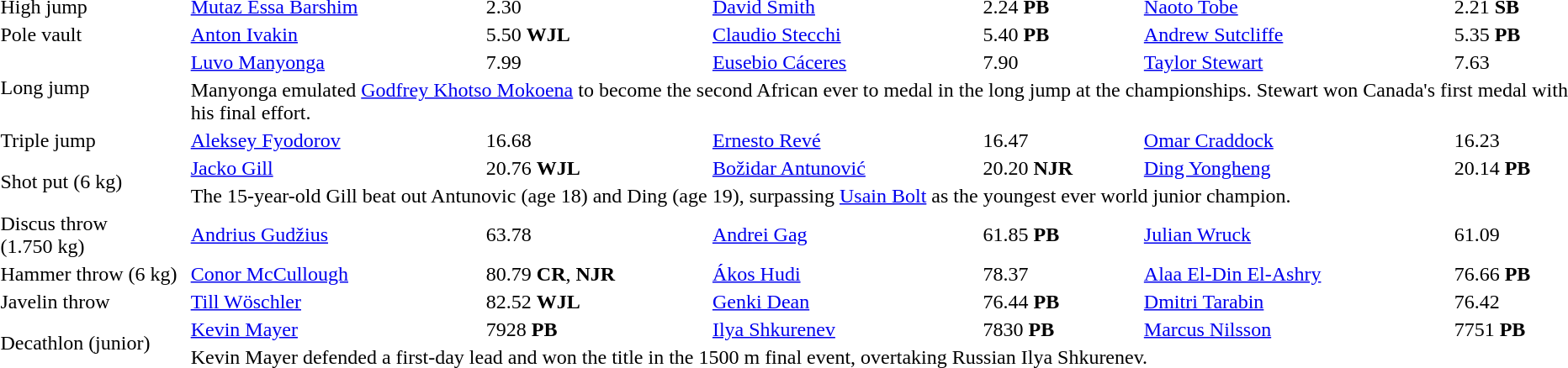<table>
<tr>
<td>High jump<br></td>
<td><a href='#'>Mutaz Essa Barshim</a><br></td>
<td>2.30</td>
<td><a href='#'>David Smith</a><br></td>
<td>2.24 <strong>PB</strong></td>
<td><a href='#'>Naoto Tobe</a><br></td>
<td>2.21 <strong>SB</strong></td>
</tr>
<tr>
<td>Pole vault<br></td>
<td><a href='#'>Anton Ivakin</a><br></td>
<td>5.50 <strong>WJL</strong></td>
<td><a href='#'>Claudio Stecchi</a><br></td>
<td>5.40 <strong>PB</strong></td>
<td><a href='#'>Andrew Sutcliffe</a><br></td>
<td>5.35 <strong>PB</strong></td>
</tr>
<tr>
<td rowspan=2>Long jump<br></td>
<td><a href='#'>Luvo Manyonga</a><br></td>
<td>7.99</td>
<td><a href='#'>Eusebio Cáceres</a><br></td>
<td>7.90</td>
<td><a href='#'>Taylor Stewart</a><br></td>
<td>7.63</td>
</tr>
<tr>
<td colspan=6>Manyonga emulated <a href='#'>Godfrey Khotso Mokoena</a> to become the second African ever to medal in the long jump at the championships. Stewart won Canada's first medal with his final effort.</td>
</tr>
<tr>
<td>Triple jump<br></td>
<td><a href='#'>Aleksey Fyodorov</a><br></td>
<td>16.68</td>
<td><a href='#'>Ernesto Revé</a><br></td>
<td>16.47</td>
<td><a href='#'>Omar Craddock</a><br></td>
<td>16.23</td>
</tr>
<tr>
<td rowspan=2>Shot put (6 kg)<br></td>
<td><a href='#'>Jacko Gill</a><br></td>
<td>20.76 <strong>WJL</strong></td>
<td><a href='#'>Božidar Antunović</a><br></td>
<td>20.20 <strong>NJR</strong></td>
<td><a href='#'>Ding Yongheng</a><br></td>
<td>20.14 <strong>PB</strong></td>
</tr>
<tr>
<td colspan=6>The 15-year-old Gill beat out Antunovic (age 18) and Ding (age 19), surpassing <a href='#'>Usain Bolt</a> as the youngest ever world junior champion.</td>
</tr>
<tr>
<td>Discus throw (1.750 kg)<br></td>
<td><a href='#'>Andrius Gudžius</a><br></td>
<td>63.78</td>
<td><a href='#'>Andrei Gag</a><br></td>
<td>61.85 <strong>PB</strong></td>
<td><a href='#'>Julian Wruck</a><br></td>
<td>61.09</td>
</tr>
<tr>
<td>Hammer throw (6 kg)<br></td>
<td><a href='#'>Conor McCullough</a><br></td>
<td>80.79 <strong>CR</strong>, <strong>NJR</strong></td>
<td><a href='#'>Ákos Hudi</a><br></td>
<td>78.37</td>
<td><a href='#'>Alaa El-Din El-Ashry</a><br></td>
<td>76.66 <strong>PB</strong></td>
</tr>
<tr>
<td>Javelin throw<br></td>
<td><a href='#'>Till Wöschler</a><br></td>
<td>82.52 <strong>WJL</strong></td>
<td><a href='#'>Genki Dean</a><br></td>
<td>76.44 <strong>PB</strong></td>
<td><a href='#'>Dmitri Tarabin</a><br></td>
<td>76.42</td>
</tr>
<tr>
<td rowspan=2>Decathlon (junior)<br></td>
<td><a href='#'>Kevin Mayer</a><br></td>
<td>7928 <strong>PB</strong></td>
<td><a href='#'>Ilya Shkurenev</a><br></td>
<td>7830 <strong>PB</strong></td>
<td><a href='#'>Marcus Nilsson</a><br></td>
<td>7751 <strong>PB</strong></td>
</tr>
<tr>
<td colspan=6>Kevin Mayer defended a first-day lead and won the title in the 1500 m final event, overtaking Russian Ilya Shkurenev.</td>
</tr>
</table>
